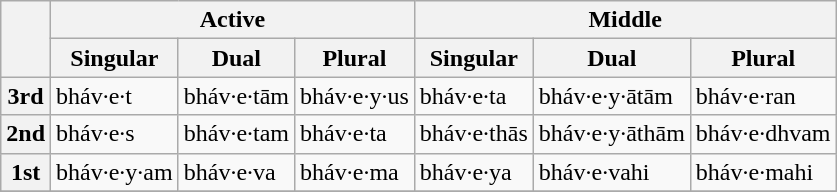<table class="wikitable" border="1">
<tr>
<th rowspan="2"></th>
<th colspan="3">Active</th>
<th colspan="3">Middle</th>
</tr>
<tr>
<th>Singular</th>
<th>Dual</th>
<th>Plural</th>
<th>Singular</th>
<th>Dual</th>
<th>Plural</th>
</tr>
<tr>
<th>3rd</th>
<td>bháv·e·t</td>
<td>bháv·e·tām</td>
<td>bháv·e·y·us</td>
<td>bháv·e·ta</td>
<td>bháv·e·y·ātām</td>
<td>bháv·e·ran</td>
</tr>
<tr>
<th>2nd</th>
<td>bháv·e·s</td>
<td>bháv·e·tam</td>
<td>bháv·e·ta</td>
<td>bháv·e·thās</td>
<td>bháv·e·y·āthām</td>
<td>bháv·e·dhvam</td>
</tr>
<tr>
<th>1st</th>
<td>bháv·e·y·am</td>
<td>bháv·e·va</td>
<td>bháv·e·ma</td>
<td>bháv·e·ya</td>
<td>bháv·e·vahi</td>
<td>bháv·e·mahi</td>
</tr>
<tr>
</tr>
</table>
